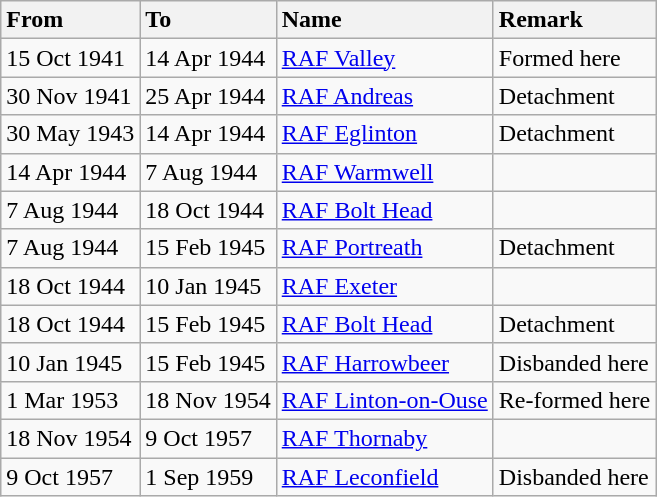<table class="wikitable">
<tr>
<th style="text-align: left;">From</th>
<th style="text-align: left;">To</th>
<th style="text-align: left;">Name</th>
<th style="text-align: left;">Remark</th>
</tr>
<tr>
<td>15 Oct 1941</td>
<td>14 Apr 1944</td>
<td><a href='#'>RAF Valley</a></td>
<td>Formed here</td>
</tr>
<tr>
<td>30 Nov 1941</td>
<td>25 Apr 1944</td>
<td><a href='#'>RAF Andreas</a></td>
<td>Detachment</td>
</tr>
<tr>
<td>30 May 1943</td>
<td>14 Apr 1944</td>
<td><a href='#'>RAF Eglinton</a></td>
<td>Detachment</td>
</tr>
<tr>
<td>14 Apr 1944</td>
<td>7 Aug 1944</td>
<td><a href='#'>RAF Warmwell</a></td>
<td></td>
</tr>
<tr>
<td>7 Aug 1944</td>
<td>18 Oct 1944</td>
<td><a href='#'>RAF Bolt Head</a></td>
<td></td>
</tr>
<tr>
<td>7 Aug 1944</td>
<td>15 Feb 1945</td>
<td><a href='#'>RAF Portreath</a></td>
<td>Detachment</td>
</tr>
<tr>
<td>18 Oct 1944</td>
<td>10 Jan 1945</td>
<td><a href='#'>RAF Exeter</a></td>
<td></td>
</tr>
<tr>
<td>18 Oct 1944</td>
<td>15 Feb 1945</td>
<td><a href='#'>RAF Bolt Head</a></td>
<td>Detachment</td>
</tr>
<tr>
<td>10 Jan 1945</td>
<td>15 Feb 1945</td>
<td><a href='#'>RAF Harrowbeer</a></td>
<td>Disbanded here</td>
</tr>
<tr>
<td>1 Mar 1953</td>
<td>18 Nov 1954</td>
<td><a href='#'>RAF Linton-on-Ouse</a></td>
<td>Re-formed here</td>
</tr>
<tr>
<td>18 Nov 1954</td>
<td>9 Oct 1957</td>
<td><a href='#'>RAF Thornaby</a></td>
<td></td>
</tr>
<tr>
<td>9 Oct 1957</td>
<td>1 Sep 1959</td>
<td><a href='#'>RAF Leconfield</a></td>
<td>Disbanded here</td>
</tr>
</table>
